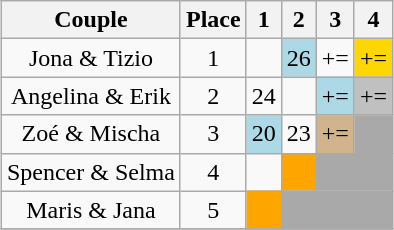<table class="wikitable sortable" style="margin: auto; text-align: center;">
<tr>
<th>Couple</th>
<th>Place</th>
<th>1</th>
<th>2</th>
<th>3</th>
<th>4</th>
</tr>
<tr>
<td>Jona & Tizio</td>
<td>1</td>
<td></td>
<td style="background:lightblue;">26</td>
<td>+=</td>
<td style="background:gold;">+=</td>
</tr>
<tr>
<td>Angelina & Erik</td>
<td>2</td>
<td>24</td>
<td></td>
<td style="background:lightblue;">+=</td>
<td style="background:silver;">+=</td>
</tr>
<tr>
<td>Zoé & Mischa</td>
<td>3</td>
<td style="background:lightblue;">20</td>
<td>23</td>
<td style="background:tan;">+=</td>
<td style="background:darkgrey;"></td>
</tr>
<tr>
<td>Spencer & Selma</td>
<td>4</td>
<td></td>
<td style="background:orange;"></td>
<td style="background:darkgrey;" colspan="2"></td>
</tr>
<tr>
<td>Maris & Jana</td>
<td>5</td>
<td style="background:orange;"></td>
<td style="background:darkgrey;" colspan="3"></td>
</tr>
<tr>
</tr>
</table>
